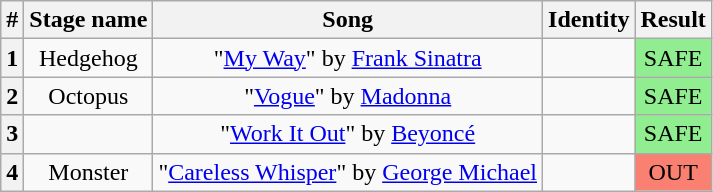<table class="wikitable plainrowheaders" style="text-align: center;">
<tr>
<th>#</th>
<th>Stage name</th>
<th>Song</th>
<th>Identity</th>
<th>Result</th>
</tr>
<tr>
<th>1</th>
<td>Hedgehog</td>
<td>"<a href='#'>My Way</a>" by <a href='#'>Frank Sinatra</a></td>
<td></td>
<td bgcolor="lightgreen">SAFE</td>
</tr>
<tr>
<th>2</th>
<td>Octopus</td>
<td>"<a href='#'>Vogue</a>" by <a href='#'>Madonna</a></td>
<td></td>
<td bgcolor="lightgreen">SAFE</td>
</tr>
<tr>
<th>3</th>
<td></td>
<td>"<a href='#'>Work It Out</a>" by <a href='#'>Beyoncé</a></td>
<td></td>
<td bgcolor="lightgreen">SAFE</td>
</tr>
<tr>
<th>4</th>
<td>Monster</td>
<td>"<a href='#'>Careless Whisper</a>" by <a href='#'>George Michael</a></td>
<td></td>
<td bgcolor=salmon>OUT</td>
</tr>
</table>
